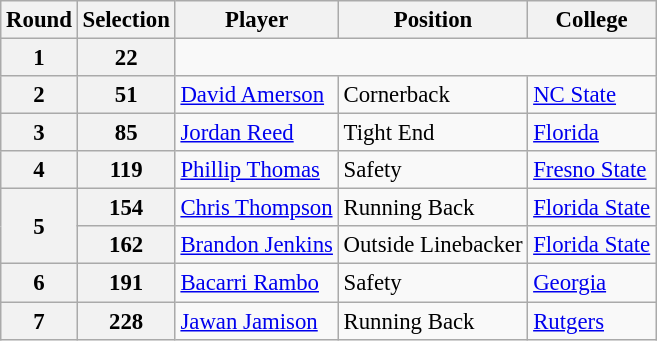<table class="wikitable" style="font-size: 95%;">
<tr>
<th>Round</th>
<th>Selection</th>
<th>Player</th>
<th>Position</th>
<th>College</th>
</tr>
<tr>
<th>1</th>
<th>22</th>
<td colspan="3"></td>
</tr>
<tr>
<th>2</th>
<th>51</th>
<td><a href='#'>David Amerson</a></td>
<td>Cornerback</td>
<td><a href='#'>NC State</a></td>
</tr>
<tr>
<th>3</th>
<th>85</th>
<td><a href='#'>Jordan Reed</a></td>
<td>Tight End</td>
<td><a href='#'>Florida</a></td>
</tr>
<tr>
<th>4</th>
<th>119</th>
<td><a href='#'>Phillip Thomas</a></td>
<td>Safety</td>
<td><a href='#'>Fresno State</a></td>
</tr>
<tr>
<th rowspan="2">5</th>
<th>154</th>
<td><a href='#'>Chris Thompson</a></td>
<td>Running Back</td>
<td><a href='#'>Florida State</a></td>
</tr>
<tr>
<th>162</th>
<td><a href='#'>Brandon Jenkins</a></td>
<td>Outside Linebacker</td>
<td><a href='#'>Florida State</a></td>
</tr>
<tr>
<th>6</th>
<th>191</th>
<td><a href='#'>Bacarri Rambo</a></td>
<td>Safety</td>
<td><a href='#'>Georgia</a></td>
</tr>
<tr>
<th>7</th>
<th>228</th>
<td><a href='#'>Jawan Jamison</a></td>
<td>Running Back</td>
<td><a href='#'>Rutgers</a></td>
</tr>
</table>
